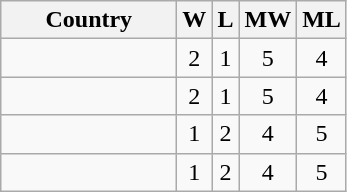<table class="wikitable sortable" style="text-align:center">
<tr>
<th width=110>Country</th>
<th>W</th>
<th>L</th>
<th>MW</th>
<th>ML</th>
</tr>
<tr>
<td align=left><strong></strong></td>
<td>2</td>
<td>1</td>
<td>5</td>
<td>4</td>
</tr>
<tr>
<td align=left></td>
<td>2</td>
<td>1</td>
<td>5</td>
<td>4</td>
</tr>
<tr>
<td align=left></td>
<td>1</td>
<td>2</td>
<td>4</td>
<td>5</td>
</tr>
<tr>
<td align=left></td>
<td>1</td>
<td>2</td>
<td>4</td>
<td>5</td>
</tr>
</table>
